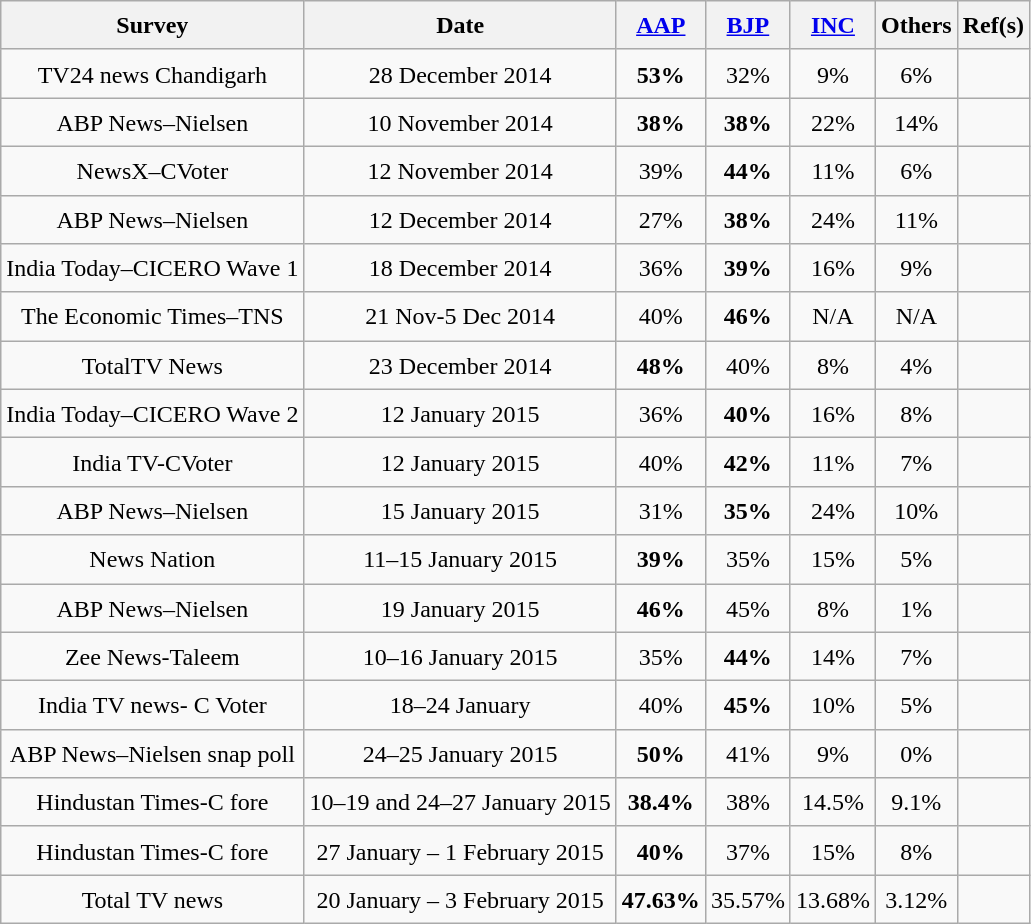<table class="wikitable sortable" style="text-align:center; line-height:25px;">
<tr>
<th>Survey</th>
<th>Date</th>
<th><a href='#'>AAP</a></th>
<th><a href='#'>BJP</a></th>
<th><a href='#'>INC</a></th>
<th>Others</th>
<th class="unsortable">Ref(s)</th>
</tr>
<tr>
<td>TV24 news Chandigarh</td>
<td>28 December 2014</td>
<td><strong>53%</strong></td>
<td>32%</td>
<td>9%</td>
<td>6%</td>
<td></td>
</tr>
<tr>
<td>ABP News–Nielsen</td>
<td>10 November 2014</td>
<td><strong>38%</strong></td>
<td><strong>38%</strong></td>
<td>22%</td>
<td>14%</td>
<td></td>
</tr>
<tr>
<td>NewsX–CVoter</td>
<td>12 November 2014</td>
<td>39%</td>
<td><strong>44%</strong></td>
<td>11%</td>
<td>6%</td>
<td></td>
</tr>
<tr>
<td>ABP News–Nielsen</td>
<td>12 December 2014</td>
<td>27%</td>
<td><strong>38%</strong></td>
<td>24%</td>
<td>11%</td>
<td></td>
</tr>
<tr>
<td>India Today–CICERO Wave 1</td>
<td>18 December 2014</td>
<td>36%</td>
<td><strong>39%</strong></td>
<td>16%</td>
<td>9%</td>
<td></td>
</tr>
<tr>
<td>The Economic Times–TNS</td>
<td>21 Nov-5 Dec 2014</td>
<td>40%</td>
<td><strong>46%</strong></td>
<td>N/A</td>
<td>N/A</td>
<td></td>
</tr>
<tr>
<td>TotalTV News</td>
<td>23 December 2014</td>
<td><strong>48%</strong></td>
<td>40%</td>
<td>8%</td>
<td>4%</td>
<td></td>
</tr>
<tr>
<td>India Today–CICERO Wave 2</td>
<td>12 January 2015</td>
<td>36%</td>
<td><strong>40%</strong></td>
<td>16%</td>
<td>8%</td>
<td></td>
</tr>
<tr>
<td>India TV-CVoter</td>
<td>12 January 2015</td>
<td>40%</td>
<td><strong>42%</strong></td>
<td>11%</td>
<td>7%</td>
<td></td>
</tr>
<tr>
<td>ABP News–Nielsen</td>
<td>15 January 2015</td>
<td>31%</td>
<td><strong>35%</strong></td>
<td>24%</td>
<td>10%</td>
<td></td>
</tr>
<tr>
<td>News Nation</td>
<td>11–15 January 2015</td>
<td><strong>39%</strong></td>
<td>35%</td>
<td>15%</td>
<td>5%</td>
<td></td>
</tr>
<tr>
<td>ABP News–Nielsen</td>
<td>19 January 2015</td>
<td><strong>46%</strong></td>
<td>45%</td>
<td>8%</td>
<td>1%</td>
<td></td>
</tr>
<tr>
<td>Zee News-Taleem</td>
<td>10–16 January 2015</td>
<td>35%</td>
<td><strong>44%</strong></td>
<td>14%</td>
<td>7%</td>
<td></td>
</tr>
<tr>
<td>India TV news- C Voter</td>
<td>18–24 January</td>
<td>40%</td>
<td><strong>45%</strong></td>
<td>10%</td>
<td>5%</td>
<td></td>
</tr>
<tr>
<td>ABP News–Nielsen snap poll</td>
<td>24–25 January 2015</td>
<td><strong>50%</strong></td>
<td>41%</td>
<td>9%</td>
<td>0%</td>
<td></td>
</tr>
<tr>
<td>Hindustan Times-C fore</td>
<td>10–19 and 24–27 January 2015</td>
<td><strong>38.4%</strong></td>
<td>38%</td>
<td>14.5%</td>
<td>9.1%</td>
<td></td>
</tr>
<tr>
<td>Hindustan Times-C fore</td>
<td>27 January – 1 February 2015</td>
<td><strong>40%</strong></td>
<td>37%</td>
<td>15%</td>
<td>8%</td>
<td></td>
</tr>
<tr>
<td>Total TV news</td>
<td>20 January – 3 February 2015</td>
<td><strong>47.63%</strong></td>
<td>35.57%</td>
<td>13.68%</td>
<td>3.12%</td>
<td></td>
</tr>
</table>
